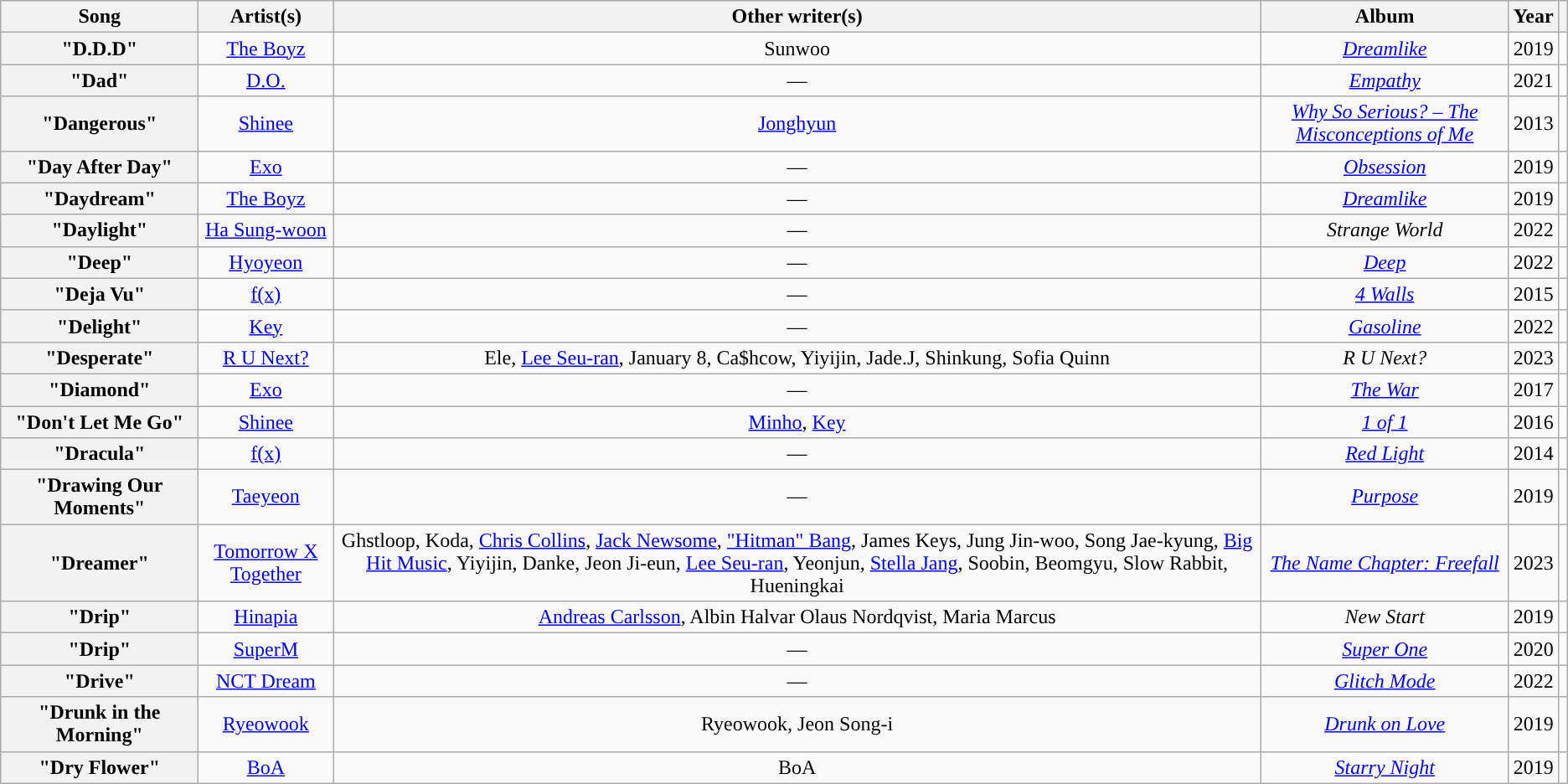<table class="wikitable sortable plainrowheaders" style="text-align:center;">
<tr>
<th scope="col" width="150">Song</th>
<th scope="col" width="100">Artist(s)</th>
<th scope="col" class="unsortable">Other writer(s)</th>
<th scope="col" data-sort-type="text">Album</th>
<th scope="col">Year</th>
<th scope="col" class="unsortable"></th>
</tr>
<tr>
<th scope="row">"D.D.D"</th>
<td><a href='#'>The Boyz</a></td>
<td>Sunwoo</td>
<td><em><a href='#'>Dreamlike</a></em></td>
<td>2019</td>
<td style="text-align:center;"></td>
</tr>
<tr>
<th scope="row">"Dad"</th>
<td><a href='#'>D.O.</a></td>
<td>—</td>
<td><em><a href='#'>Empathy</a></em></td>
<td>2021</td>
<td style="text-align:center;"></td>
</tr>
<tr>
<th scope="row">"Dangerous"</th>
<td><a href='#'>Shinee</a></td>
<td><a href='#'>Jonghyun</a></td>
<td><em><a href='#'>Why So Serious? – The Misconceptions of Me</a></em></td>
<td>2013</td>
<td style="text-align:center;"></td>
</tr>
<tr>
<th scope="row">"Day After Day"</th>
<td><a href='#'>Exo</a></td>
<td>—</td>
<td><em><a href='#'>Obsession</a></em></td>
<td>2019</td>
<td style="text-align:center;"></td>
</tr>
<tr>
<th scope="row">"Daydream"</th>
<td><a href='#'>The Boyz</a></td>
<td>—</td>
<td><em><a href='#'>Dreamlike</a></em></td>
<td>2019</td>
<td style="text-align:center;"></td>
</tr>
<tr>
<th scope="row">"Daylight"</th>
<td><a href='#'>Ha Sung-woon</a></td>
<td>—</td>
<td><em>Strange World</em></td>
<td>2022</td>
<td style="text-align:center;"></td>
</tr>
<tr>
<th scope="row">"Deep"</th>
<td><a href='#'>Hyoyeon</a></td>
<td>—</td>
<td><em><a href='#'>Deep</a></em></td>
<td>2022</td>
<td style="text-align:center;"></td>
</tr>
<tr>
<th scope="row">"Deja Vu"</th>
<td><a href='#'>f(x)</a></td>
<td>—</td>
<td><em><a href='#'>4 Walls</a></em></td>
<td>2015</td>
<td style="text-align:center;"></td>
</tr>
<tr>
<th scope="row">"Delight"</th>
<td><a href='#'>Key</a></td>
<td>—</td>
<td><em><a href='#'>Gasoline</a></em></td>
<td>2022</td>
<td style="text-align:center;"></td>
</tr>
<tr>
<th scope="row">"Desperate"</th>
<td><a href='#'>R U Next?</a></td>
<td>Ele, <a href='#'>Lee Seu-ran</a>, January 8, Ca$hcow, Yiyijin, Jade.J, Shinkung, Sofia Quinn</td>
<td><em>R U Next?</em></td>
<td>2023</td>
<td style="text-align:center;"></td>
</tr>
<tr>
<th scope="row">"Diamond"</th>
<td><a href='#'>Exo</a></td>
<td>—</td>
<td><em><a href='#'>The War</a></em></td>
<td>2017</td>
<td style="text-align:center;"></td>
</tr>
<tr>
<th scope="row">"Don't Let Me Go"</th>
<td><a href='#'>Shinee</a></td>
<td><a href='#'>Minho</a>, <a href='#'>Key</a></td>
<td><em><a href='#'>1 of 1</a></em></td>
<td>2016</td>
<td style="text-align:center;"></td>
</tr>
<tr>
<th scope="row">"Dracula"</th>
<td><a href='#'>f(x)</a></td>
<td>—</td>
<td><em><a href='#'>Red Light</a></em></td>
<td>2014</td>
<td style="text-align:center;"></td>
</tr>
<tr>
<th scope="row">"Drawing Our Moments"</th>
<td><a href='#'>Taeyeon</a></td>
<td>—</td>
<td><em><a href='#'>Purpose</a></em></td>
<td>2019</td>
<td style="text-align:center;"></td>
</tr>
<tr>
<th scope="row">"Dreamer"</th>
<td><a href='#'>Tomorrow X Together</a></td>
<td>Ghstloop, Koda, <a href='#'>Chris Collins</a>, <a href='#'>Jack Newsome</a>, <a href='#'>"Hitman" Bang</a>, James Keys, Jung Jin-woo, Song Jae-kyung, <a href='#'>Big Hit Music</a>, Yiyijin, Danke, Jeon Ji-eun, <a href='#'>Lee Seu-ran</a>, Yeonjun, <a href='#'>Stella Jang</a>, Soobin, Beomgyu, Slow Rabbit, Hueningkai</td>
<td><em><a href='#'>The Name Chapter: Freefall</a></em></td>
<td>2023</td>
<td style="text-align:center;"></td>
</tr>
<tr>
<th scope="row">"Drip"</th>
<td><a href='#'>Hinapia</a></td>
<td><a href='#'>Andreas Carlsson</a>, Albin Halvar Olaus Nordqvist, Maria Marcus</td>
<td><em>New Start</em></td>
<td>2019</td>
<td style="text-align:center;"></td>
</tr>
<tr>
<th scope="row">"Drip"</th>
<td><a href='#'>SuperM</a></td>
<td>—</td>
<td><em><a href='#'>Super One</a></em></td>
<td>2020</td>
<td style="text-align:center;"></td>
</tr>
<tr>
<th scope="row">"Drive"</th>
<td><a href='#'>NCT Dream</a></td>
<td>—</td>
<td><em><a href='#'>Glitch Mode</a></em></td>
<td>2022</td>
<td style="text-align:center;"></td>
</tr>
<tr>
<th scope="row">"Drunk in the Morning"</th>
<td><a href='#'>Ryeowook</a></td>
<td>Ryeowook, Jeon Song-i</td>
<td><em><a href='#'>Drunk on Love</a></em></td>
<td>2019</td>
<td style="text-align:center;"></td>
</tr>
<tr>
<th scope="row">"Dry Flower"</th>
<td><a href='#'>BoA</a></td>
<td>BoA</td>
<td><em><a href='#'>Starry Night</a></em></td>
<td>2019</td>
<td style="text-align:center;"></td>
</tr>
</table>
